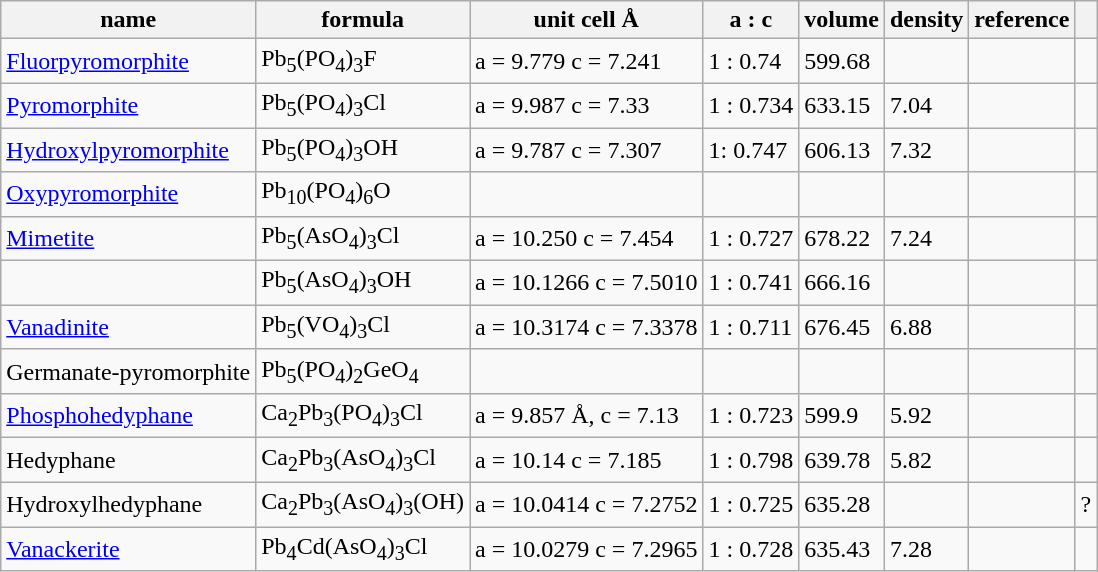<table class="wikitable">
<tr>
<th>name</th>
<th>formula</th>
<th>unit cell Å</th>
<th>a : c</th>
<th>volume</th>
<th>density</th>
<th>reference</th>
<th></th>
</tr>
<tr>
<td><a href='#'>Fluorpyromorphite</a></td>
<td>Pb<sub>5</sub>(PO<sub>4</sub>)<sub>3</sub>F</td>
<td>a = 9.779 c = 7.241</td>
<td>1 : 0.74</td>
<td>599.68</td>
<td></td>
<td></td>
<td></td>
</tr>
<tr>
<td><a href='#'>Pyromorphite</a></td>
<td>Pb<sub>5</sub>(PO<sub>4</sub>)<sub>3</sub>Cl</td>
<td>a = 9.987 c = 7.33</td>
<td>1 : 0.734</td>
<td>633.15</td>
<td>7.04</td>
<td></td>
<td></td>
</tr>
<tr>
<td><a href='#'>Hydroxylpyromorphite</a></td>
<td>Pb<sub>5</sub>(PO<sub>4</sub>)<sub>3</sub>OH</td>
<td>a = 9.787 c = 7.307</td>
<td>1: 0.747</td>
<td>606.13</td>
<td>7.32</td>
<td></td>
<td></td>
</tr>
<tr>
<td><a href='#'>Oxypyromorphite</a></td>
<td>Pb<sub>10</sub>(PO<sub>4</sub>)<sub>6</sub>O</td>
<td></td>
<td></td>
<td></td>
<td></td>
<td></td>
<td></td>
</tr>
<tr>
<td><a href='#'>Mimetite</a></td>
<td>Pb<sub>5</sub>(AsO<sub>4</sub>)<sub>3</sub>Cl</td>
<td>a = 10.250 c = 7.454</td>
<td>1 : 0.727</td>
<td>678.22</td>
<td>7.24</td>
<td></td>
<td></td>
</tr>
<tr>
<td></td>
<td>Pb<sub>5</sub>(AsO<sub>4</sub>)<sub>3</sub>OH</td>
<td>a = 10.1266 c = 7.5010</td>
<td>1 : 0.741</td>
<td>666.16</td>
<td></td>
<td></td>
<td></td>
</tr>
<tr>
<td><a href='#'>Vanadinite</a></td>
<td>Pb<sub>5</sub>(VO<sub>4</sub>)<sub>3</sub>Cl</td>
<td>a = 10.3174 c = 7.3378</td>
<td>1 : 0.711</td>
<td>676.45</td>
<td>6.88</td>
<td></td>
<td></td>
</tr>
<tr>
<td>Germanate-pyromorphite</td>
<td>Pb<sub>5</sub>(PO<sub>4</sub>)<sub>2</sub>GeO<sub>4</sub></td>
<td></td>
<td></td>
<td></td>
<td></td>
<td></td>
<td></td>
</tr>
<tr>
<td><a href='#'>Phosphohedyphane</a></td>
<td>Ca<sub>2</sub>Pb<sub>3</sub>(PO<sub>4</sub>)<sub>3</sub>Cl</td>
<td>a = 9.857 Å, c = 7.13</td>
<td>1 : 0.723</td>
<td>599.9</td>
<td>5.92</td>
<td></td>
<td></td>
</tr>
<tr>
<td>Hedyphane</td>
<td>Ca<sub>2</sub>Pb<sub>3</sub>(AsO<sub>4</sub>)<sub>3</sub>Cl</td>
<td>a = 10.14 c = 7.185</td>
<td>1 : 0.798</td>
<td>639.78</td>
<td>5.82</td>
<td></td>
<td></td>
</tr>
<tr>
<td>Hydroxylhedyphane</td>
<td>Ca<sub>2</sub>Pb<sub>3</sub>(AsO<sub>4</sub>)<sub>3</sub>(OH)</td>
<td>a = 10.0414 c = 7.2752</td>
<td>1 : 0.725</td>
<td>635.28</td>
<td></td>
<td></td>
<td>?</td>
</tr>
<tr>
<td><a href='#'>Vanackerite</a></td>
<td>Pb<sub>4</sub>Cd(AsO<sub>4</sub>)<sub>3</sub>Cl</td>
<td>a = 10.0279 c = 7.2965</td>
<td>1 : 0.728</td>
<td>635.43</td>
<td>7.28</td>
<td></td>
<td></td>
</tr>
</table>
